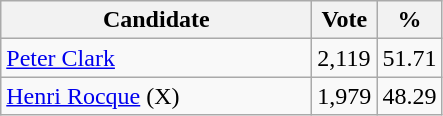<table class="wikitable">
<tr>
<th bgcolor="#DDDDFF" width="200px">Candidate</th>
<th bgcolor="#DDDDFF">Vote</th>
<th bgcolor="#DDDDFF">%</th>
</tr>
<tr>
<td><a href='#'>Peter Clark</a></td>
<td>2,119</td>
<td>51.71</td>
</tr>
<tr>
<td><a href='#'>Henri Rocque</a> (X)</td>
<td>1,979</td>
<td>48.29</td>
</tr>
</table>
